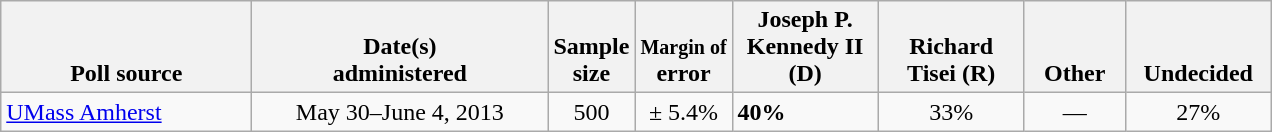<table class="wikitable">
<tr valign= bottom>
<th style="width:160px;">Poll source</th>
<th style="width:190px;">Date(s)<br>administered</th>
<th class=small>Sample<br>size</th>
<th><small>Margin of</small><br>error</th>
<th style="width:90px;">Joseph P.<br>Kennedy II (D)</th>
<th style="width:90px;">Richard<br>Tisei (R)</th>
<th style="width:60px;">Other</th>
<th style="width:90px;">Undecided</th>
</tr>
<tr>
<td><a href='#'>UMass Amherst</a></td>
<td align=center>May 30–June 4, 2013</td>
<td align=center>500</td>
<td align=center>± 5.4%</td>
<td><strong>40%</strong></td>
<td align=center>33%</td>
<td align=center>—</td>
<td align=center>27%</td>
</tr>
</table>
